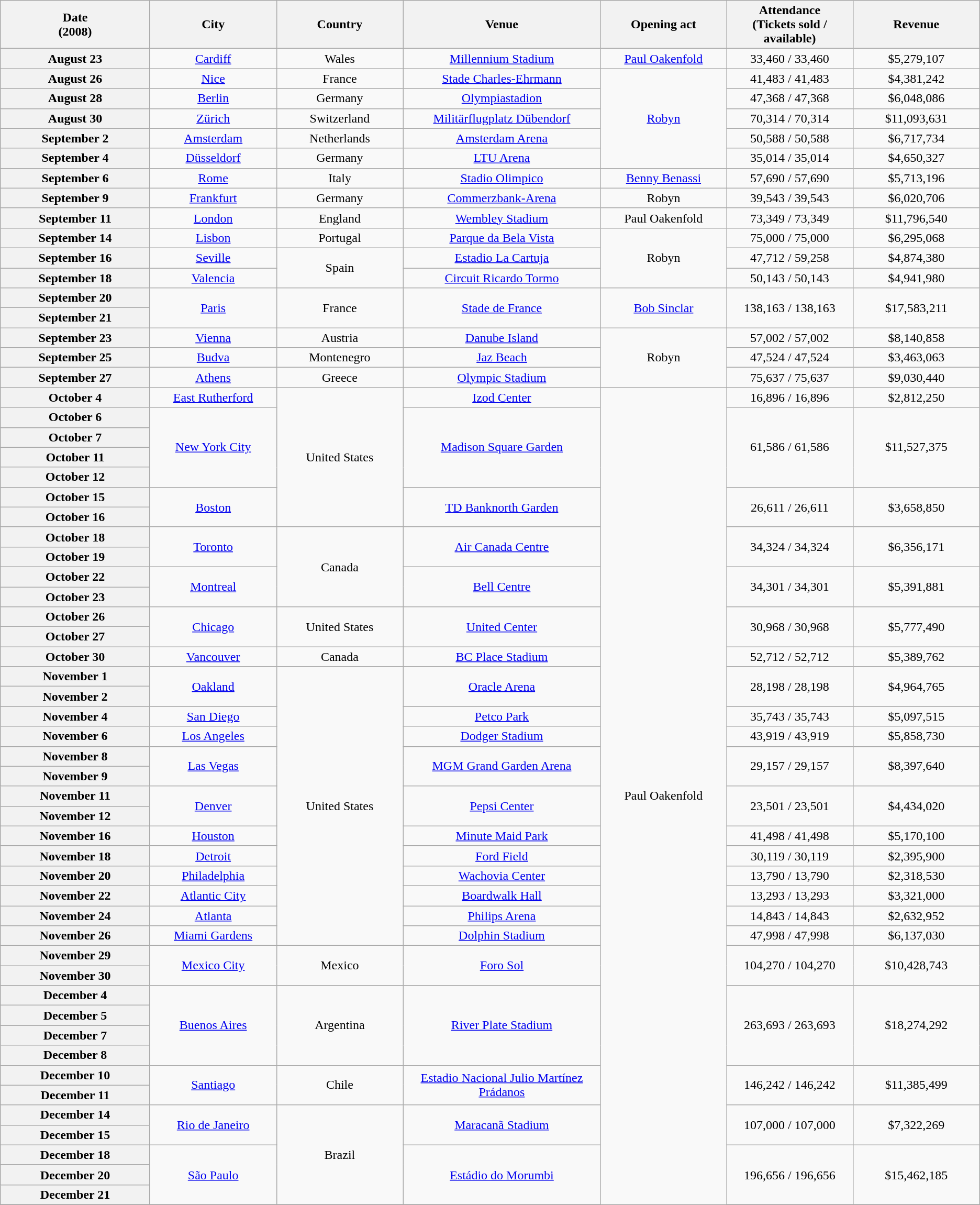<table class="wikitable plainrowheaders" style="text-align:center;">
<tr>
<th scope="col" style="width:12em;">Date<br>(2008)</th>
<th scope="col" style="width:10em;">City</th>
<th scope="col" style="width:10em;">Country</th>
<th scope="col" style="width:16em;">Venue</th>
<th scope="col" style="width:10em;">Opening act</th>
<th scope="col" style="width:10em;">Attendance <br>(Tickets sold / available)</th>
<th scope="col" style="width:10em;">Revenue</th>
</tr>
<tr>
<th scope="row" style="text-align:center;">August 23</th>
<td><a href='#'>Cardiff</a></td>
<td>Wales</td>
<td><a href='#'>Millennium Stadium</a></td>
<td><a href='#'>Paul Oakenfold</a></td>
<td>33,460 / 33,460</td>
<td>$5,279,107</td>
</tr>
<tr>
<th scope="row" style="text-align:center;">August 26</th>
<td><a href='#'>Nice</a></td>
<td>France</td>
<td><a href='#'>Stade Charles-Ehrmann</a></td>
<td rowspan="5"><a href='#'>Robyn</a></td>
<td>41,483 / 41,483</td>
<td>$4,381,242</td>
</tr>
<tr>
<th scope="row" style="text-align:center;">August 28</th>
<td><a href='#'>Berlin</a></td>
<td>Germany</td>
<td><a href='#'>Olympiastadion</a></td>
<td>47,368 / 47,368</td>
<td>$6,048,086</td>
</tr>
<tr>
<th scope="row" style="text-align:center;">August 30</th>
<td><a href='#'>Zürich</a></td>
<td>Switzerland</td>
<td><a href='#'>Militärflugplatz Dübendorf</a></td>
<td>70,314 / 70,314</td>
<td>$11,093,631</td>
</tr>
<tr>
<th scope="row" style="text-align:center;">September 2</th>
<td><a href='#'>Amsterdam</a></td>
<td>Netherlands</td>
<td><a href='#'>Amsterdam Arena</a></td>
<td>50,588 / 50,588</td>
<td>$6,717,734</td>
</tr>
<tr>
<th scope="row" style="text-align:center;">September 4</th>
<td><a href='#'>Düsseldorf</a></td>
<td>Germany</td>
<td><a href='#'>LTU Arena</a></td>
<td>35,014 / 35,014</td>
<td>$4,650,327</td>
</tr>
<tr>
<th scope="row" style="text-align:center;">September 6</th>
<td><a href='#'>Rome</a></td>
<td>Italy</td>
<td><a href='#'>Stadio Olimpico</a></td>
<td><a href='#'>Benny Benassi</a></td>
<td>57,690 / 57,690</td>
<td>$5,713,196</td>
</tr>
<tr>
<th scope="row" style="text-align:center;">September 9</th>
<td><a href='#'>Frankfurt</a></td>
<td>Germany</td>
<td><a href='#'>Commerzbank-Arena</a></td>
<td>Robyn</td>
<td>39,543 / 39,543</td>
<td>$6,020,706</td>
</tr>
<tr>
<th scope="row" style="text-align:center;">September 11</th>
<td><a href='#'>London</a></td>
<td>England</td>
<td><a href='#'>Wembley Stadium</a></td>
<td>Paul Oakenfold</td>
<td>73,349 / 73,349</td>
<td>$11,796,540</td>
</tr>
<tr>
<th scope="row" style="text-align:center;">September 14</th>
<td><a href='#'>Lisbon</a></td>
<td>Portugal</td>
<td><a href='#'>Parque da Bela Vista</a></td>
<td rowspan="3">Robyn</td>
<td>75,000 / 75,000</td>
<td>$6,295,068</td>
</tr>
<tr>
<th scope="row" style="text-align:center;">September 16</th>
<td><a href='#'>Seville</a></td>
<td rowspan="2">Spain</td>
<td><a href='#'>Estadio La Cartuja</a></td>
<td>47,712 / 59,258</td>
<td>$4,874,380</td>
</tr>
<tr>
<th scope="row" style="text-align:center;">September 18</th>
<td><a href='#'>Valencia</a></td>
<td><a href='#'>Circuit Ricardo Tormo</a></td>
<td>50,143 / 50,143</td>
<td>$4,941,980</td>
</tr>
<tr>
<th scope="row" style="text-align:center;">September 20</th>
<td rowspan="2"><a href='#'>Paris</a></td>
<td rowspan="2">France</td>
<td rowspan="2"><a href='#'>Stade de France</a></td>
<td rowspan="2"><a href='#'>Bob Sinclar</a></td>
<td rowspan="2">138,163 / 138,163</td>
<td rowspan="2">$17,583,211</td>
</tr>
<tr>
<th scope="row" style="text-align:center;">September 21</th>
</tr>
<tr>
<th scope="row" style="text-align:center;">September 23</th>
<td><a href='#'>Vienna</a></td>
<td>Austria</td>
<td><a href='#'>Danube Island</a></td>
<td rowspan="3">Robyn</td>
<td>57,002 / 57,002</td>
<td>$8,140,858</td>
</tr>
<tr>
<th scope="row" style="text-align:center;">September 25</th>
<td><a href='#'>Budva</a></td>
<td>Montenegro</td>
<td><a href='#'>Jaz Beach</a></td>
<td>47,524 / 47,524</td>
<td>$3,463,063</td>
</tr>
<tr>
<th scope="row" style="text-align:center;">September 27</th>
<td><a href='#'>Athens</a></td>
<td>Greece</td>
<td><a href='#'>Olympic Stadium</a></td>
<td>75,637 / 75,637</td>
<td>$9,030,440</td>
</tr>
<tr>
<th scope="row" style="text-align:center;">October 4</th>
<td><a href='#'>East Rutherford</a></td>
<td rowspan="7">United States</td>
<td><a href='#'>Izod Center</a></td>
<td rowspan="42">Paul Oakenfold</td>
<td>16,896 / 16,896</td>
<td>$2,812,250</td>
</tr>
<tr>
<th scope="row" style="text-align:center;">October 6</th>
<td rowspan="4"><a href='#'>New York City</a></td>
<td rowspan="4"><a href='#'>Madison Square Garden</a></td>
<td rowspan="4">61,586 / 61,586</td>
<td rowspan="4">$11,527,375</td>
</tr>
<tr>
<th scope="row" style="text-align:center;">October 7</th>
</tr>
<tr>
<th scope="row" style="text-align:center;">October 11</th>
</tr>
<tr>
<th scope="row" style="text-align:center;">October 12</th>
</tr>
<tr>
<th scope="row" style="text-align:center;">October 15</th>
<td rowspan="2"><a href='#'>Boston</a></td>
<td rowspan="2"><a href='#'>TD Banknorth Garden</a></td>
<td rowspan="2">26,611 / 26,611</td>
<td rowspan="2">$3,658,850</td>
</tr>
<tr>
<th scope="row" style="text-align:center;">October 16</th>
</tr>
<tr>
<th scope="row" style="text-align:center;">October 18</th>
<td rowspan="2"><a href='#'>Toronto</a></td>
<td rowspan="4">Canada</td>
<td rowspan="2"><a href='#'>Air Canada Centre</a></td>
<td rowspan="2">34,324 / 34,324</td>
<td rowspan="2">$6,356,171</td>
</tr>
<tr>
<th scope="row" style="text-align:center;">October 19</th>
</tr>
<tr>
<th scope="row" style="text-align:center;">October 22</th>
<td rowspan="2"><a href='#'>Montreal</a></td>
<td rowspan="2"><a href='#'>Bell Centre</a></td>
<td rowspan="2">34,301 / 34,301</td>
<td rowspan="2">$5,391,881</td>
</tr>
<tr>
<th scope="row" style="text-align:center;">October 23</th>
</tr>
<tr>
<th scope="row" style="text-align:center;">October 26</th>
<td rowspan="2"><a href='#'>Chicago</a></td>
<td rowspan="2">United States</td>
<td rowspan="2"><a href='#'>United Center</a></td>
<td rowspan="2">30,968 / 30,968</td>
<td rowspan="2">$5,777,490</td>
</tr>
<tr>
<th scope="row" style="text-align:center;">October 27</th>
</tr>
<tr>
<th scope="row" style="text-align:center;">October 30</th>
<td><a href='#'>Vancouver</a></td>
<td>Canada</td>
<td><a href='#'>BC Place Stadium</a></td>
<td>52,712 / 52,712</td>
<td>$5,389,762</td>
</tr>
<tr>
<th scope="row" style="text-align:center;">November 1</th>
<td rowspan="2"><a href='#'>Oakland</a></td>
<td rowspan="14">United States</td>
<td rowspan="2"><a href='#'>Oracle Arena</a></td>
<td rowspan="2">28,198 / 28,198</td>
<td rowspan="2">$4,964,765</td>
</tr>
<tr>
<th scope="row" style="text-align:center;">November 2</th>
</tr>
<tr>
<th scope="row" style="text-align:center;">November 4</th>
<td><a href='#'>San Diego</a></td>
<td><a href='#'>Petco Park</a></td>
<td>35,743 / 35,743</td>
<td>$5,097,515</td>
</tr>
<tr>
<th scope="row" style="text-align:center;">November 6</th>
<td><a href='#'>Los Angeles</a></td>
<td><a href='#'>Dodger Stadium</a></td>
<td>43,919 / 43,919</td>
<td>$5,858,730</td>
</tr>
<tr>
<th scope="row" style="text-align:center;">November 8</th>
<td rowspan="2"><a href='#'>Las Vegas</a></td>
<td rowspan="2"><a href='#'>MGM Grand Garden Arena</a></td>
<td rowspan="2">29,157 / 29,157</td>
<td rowspan="2">$8,397,640</td>
</tr>
<tr>
<th scope="row" style="text-align:center;">November 9</th>
</tr>
<tr>
<th scope="row" style="text-align:center;">November 11</th>
<td rowspan="2"><a href='#'>Denver</a></td>
<td rowspan="2"><a href='#'>Pepsi Center</a></td>
<td rowspan="2">23,501 / 23,501</td>
<td rowspan="2">$4,434,020</td>
</tr>
<tr>
<th scope="row" style="text-align:center;">November 12</th>
</tr>
<tr>
<th scope="row" style="text-align:center;">November 16</th>
<td><a href='#'>Houston</a></td>
<td><a href='#'>Minute Maid Park</a></td>
<td>41,498 / 41,498</td>
<td>$5,170,100</td>
</tr>
<tr>
<th scope="row" style="text-align:center;">November 18</th>
<td><a href='#'>Detroit</a></td>
<td><a href='#'>Ford Field</a></td>
<td>30,119 / 30,119</td>
<td>$2,395,900</td>
</tr>
<tr>
<th scope="row" style="text-align:center;">November 20</th>
<td><a href='#'>Philadelphia</a></td>
<td><a href='#'>Wachovia Center</a></td>
<td>13,790 / 13,790</td>
<td>$2,318,530</td>
</tr>
<tr>
<th scope="row" style="text-align:center;">November 22</th>
<td><a href='#'>Atlantic City</a></td>
<td><a href='#'>Boardwalk Hall</a></td>
<td>13,293 / 13,293</td>
<td>$3,321,000</td>
</tr>
<tr>
<th scope="row" style="text-align:center;">November 24</th>
<td><a href='#'>Atlanta</a></td>
<td><a href='#'>Philips Arena</a></td>
<td>14,843 / 14,843</td>
<td>$2,632,952</td>
</tr>
<tr>
<th scope="row" style="text-align:center;">November 26</th>
<td><a href='#'>Miami Gardens</a></td>
<td><a href='#'>Dolphin Stadium</a></td>
<td>47,998 / 47,998</td>
<td>$6,137,030</td>
</tr>
<tr>
<th scope="row" style="text-align:center;">November 29</th>
<td rowspan="2"><a href='#'>Mexico City</a></td>
<td rowspan="2">Mexico</td>
<td rowspan="2"><a href='#'>Foro Sol</a></td>
<td rowspan="2">104,270 / 104,270</td>
<td rowspan="2">$10,428,743</td>
</tr>
<tr>
<th scope="row" style="text-align:center;">November 30</th>
</tr>
<tr>
<th scope="row" style="text-align:center;">December 4</th>
<td rowspan="4"><a href='#'>Buenos Aires</a></td>
<td rowspan="4">Argentina</td>
<td rowspan="4"><a href='#'>River Plate Stadium</a></td>
<td rowspan="4">263,693 / 263,693</td>
<td rowspan="4">$18,274,292</td>
</tr>
<tr>
<th scope="row" style="text-align:center;">December 5</th>
</tr>
<tr>
<th scope="row" style="text-align:center;">December 7</th>
</tr>
<tr>
<th scope="row" style="text-align:center;">December 8</th>
</tr>
<tr>
<th scope="row" style="text-align:center;">December 10</th>
<td rowspan="2"><a href='#'>Santiago</a></td>
<td rowspan="2">Chile</td>
<td rowspan="2"><a href='#'>Estadio Nacional Julio Martínez Prádanos</a></td>
<td rowspan="2">146,242 / 146,242</td>
<td rowspan="2">$11,385,499</td>
</tr>
<tr>
<th scope="row" style="text-align:center;">December 11</th>
</tr>
<tr>
<th scope="row" style="text-align:center;">December 14</th>
<td rowspan="2"><a href='#'>Rio de Janeiro</a></td>
<td rowspan="5">Brazil</td>
<td rowspan="2"><a href='#'>Maracanã Stadium</a></td>
<td rowspan="2">107,000 / 107,000</td>
<td rowspan="2">$7,322,269</td>
</tr>
<tr>
<th scope="row" style="text-align:center;">December 15</th>
</tr>
<tr>
<th scope="row" style="text-align:center;">December 18</th>
<td rowspan="3"><a href='#'>São Paulo</a></td>
<td rowspan="3"><a href='#'>Estádio do Morumbi</a></td>
<td rowspan="3">196,656 / 196,656</td>
<td rowspan="3">$15,462,185</td>
</tr>
<tr>
<th scope="row" style="text-align:center;">December 20</th>
</tr>
<tr>
<th scope="row" style="text-align:center;">December 21</th>
</tr>
<tr>
</tr>
</table>
